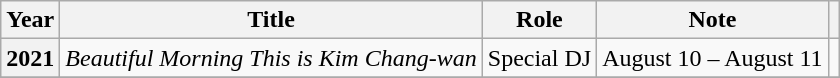<table class="wikitable plainrowheaders sortable nowrap">
<tr>
<th scope="col">Year</th>
<th scope="col">Title</th>
<th scope="col">Role</th>
<th scope="col">Note</th>
<th scope="col" class="unsortable"></th>
</tr>
<tr>
<th scope="row">2021</th>
<td><em>  Beautiful Morning This is Kim Chang-wan</em></td>
<td>Special DJ</td>
<td>August 10 – August 11</td>
<td></td>
</tr>
<tr>
</tr>
</table>
